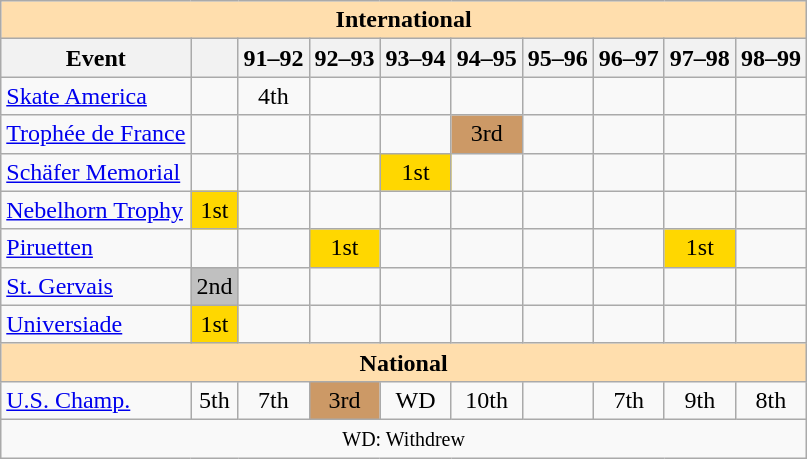<table class="wikitable" style="text-align:center">
<tr>
<th style="background-color: #ffdead; " colspan=10 align=center>International</th>
</tr>
<tr>
<th>Event</th>
<th></th>
<th>91–92</th>
<th>92–93</th>
<th>93–94</th>
<th>94–95</th>
<th>95–96</th>
<th>96–97</th>
<th>97–98</th>
<th>98–99</th>
</tr>
<tr>
<td align=left><a href='#'>Skate America</a></td>
<td></td>
<td>4th</td>
<td></td>
<td></td>
<td></td>
<td></td>
<td></td>
<td></td>
<td></td>
</tr>
<tr>
<td align=left><a href='#'>Trophée de France</a></td>
<td></td>
<td></td>
<td></td>
<td></td>
<td bgcolor=cc9966>3rd</td>
<td></td>
<td></td>
<td></td>
<td></td>
</tr>
<tr>
<td align=left><a href='#'>Schäfer Memorial</a></td>
<td></td>
<td></td>
<td></td>
<td bgcolor=gold>1st</td>
<td></td>
<td></td>
<td></td>
<td></td>
<td></td>
</tr>
<tr>
<td align=left><a href='#'>Nebelhorn Trophy</a></td>
<td bgcolor=gold>1st</td>
<td></td>
<td></td>
<td></td>
<td></td>
<td></td>
<td></td>
<td></td>
<td></td>
</tr>
<tr>
<td align=left><a href='#'>Piruetten</a></td>
<td></td>
<td></td>
<td bgcolor=gold>1st</td>
<td></td>
<td></td>
<td></td>
<td></td>
<td bgcolor=gold>1st</td>
<td></td>
</tr>
<tr>
<td align=left><a href='#'>St. Gervais</a></td>
<td bgcolor=silver>2nd</td>
<td></td>
<td></td>
<td></td>
<td></td>
<td></td>
<td></td>
<td></td>
<td></td>
</tr>
<tr>
<td align=left><a href='#'>Universiade</a></td>
<td bgcolor=gold>1st</td>
<td></td>
<td></td>
<td></td>
<td></td>
<td></td>
<td></td>
<td></td>
<td></td>
</tr>
<tr>
<th style="background-color: #ffdead; " colspan=10 align=center>National</th>
</tr>
<tr>
<td align=left><a href='#'>U.S. Champ.</a></td>
<td>5th</td>
<td>7th</td>
<td bgcolor=cc9966>3rd</td>
<td>WD</td>
<td>10th</td>
<td></td>
<td>7th</td>
<td>9th</td>
<td>8th</td>
</tr>
<tr>
<td colspan=10 align=center><small> WD: Withdrew </small></td>
</tr>
</table>
